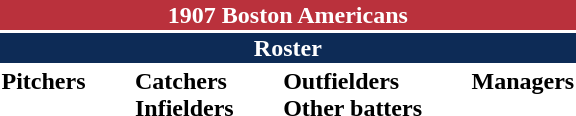<table class="toccolours" style="text-align: left;">
<tr>
<th colspan="10" style="background-color: #ba313c; color: white; text-align: center;">1907 Boston Americans</th>
</tr>
<tr>
<td colspan="10" style="background-color: #0d2b56; color: white; text-align: center;"><strong>Roster</strong></td>
</tr>
<tr>
<td valign="top"><strong>Pitchers</strong><br>












</td>
<td width="25px"></td>
<td valign="top"><strong>Catchers</strong><br>



<strong>Infielders</strong>





</td>
<td width="25px"></td>
<td valign="top"><strong>Outfielders</strong><br>









<strong>Other batters</strong>
</td>
<td width="25px"></td>
<td valign="top"><strong>Managers</strong><br>



</td>
</tr>
</table>
